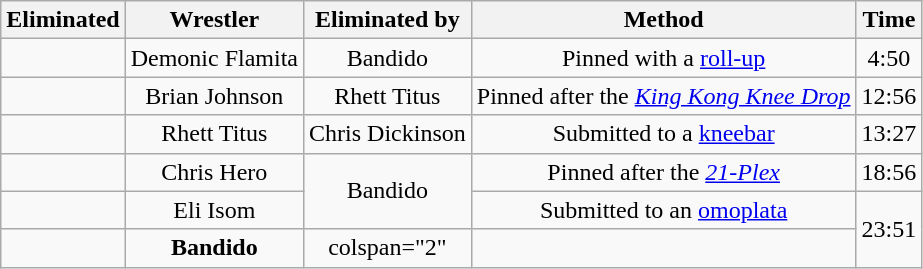<table class="wikitable sortable" style="text-align:center;">
<tr>
<th>Eliminated</th>
<th>Wrestler</th>
<th>Eliminated by</th>
<th>Method</th>
<th>Time</th>
</tr>
<tr>
<td></td>
<td>Demonic Flamita</td>
<td>Bandido</td>
<td>Pinned with a <a href='#'>roll-up</a></td>
<td>4:50</td>
</tr>
<tr>
<td></td>
<td>Brian Johnson</td>
<td>Rhett Titus</td>
<td>Pinned after the <em><a href='#'>King Kong Knee Drop</a></em></td>
<td>12:56</td>
</tr>
<tr>
<td></td>
<td>Rhett Titus</td>
<td>Chris Dickinson</td>
<td>Submitted to a <a href='#'>kneebar</a></td>
<td>13:27</td>
</tr>
<tr>
<td></td>
<td>Chris Hero</td>
<td rowspan=2>Bandido</td>
<td>Pinned after the <em><a href='#'>21-Plex</a></em></td>
<td>18:56</td>
</tr>
<tr>
<td></td>
<td>Eli Isom</td>
<td>Submitted to an <a href='#'>omoplata</a></td>
<td rowspan=2>23:51</td>
</tr>
<tr>
<td></td>
<td><strong>Bandido</strong></td>
<td>colspan="2" </td>
</tr>
</table>
